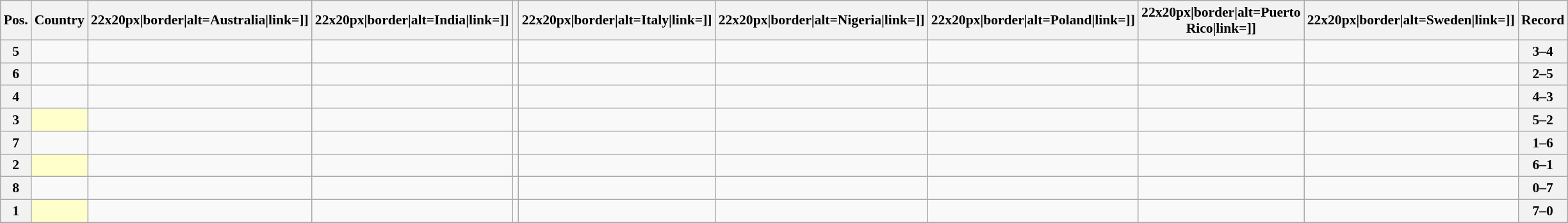<table class="wikitable sortable nowrap" style="text-align:center; font-size:0.9em;">
<tr>
<th>Pos.</th>
<th>Country</th>
<th [[Image:>22x20px|border|alt=Australia|link=]]</th>
<th [[Image:>22x20px|border|alt=India|link=]]</th>
<th></th>
<th [[Image:>22x20px|border|alt=Italy|link=]]</th>
<th [[Image:>22x20px|border|alt=Nigeria|link=]]</th>
<th [[Image:>22x20px|border|alt=Poland|link=]]</th>
<th [[Image:>22x20px|border|alt=Puerto Rico|link=]]</th>
<th [[Image:>22x20px|border|alt=Sweden|link=]]</th>
<th>Record</th>
</tr>
<tr>
<th>5</th>
<td style="text-align:left;"></td>
<td></td>
<td></td>
<td></td>
<td></td>
<td></td>
<td></td>
<td></td>
<td></td>
<th>3–4</th>
</tr>
<tr>
<th>6</th>
<td style="text-align:left;"></td>
<td></td>
<td></td>
<td></td>
<td></td>
<td></td>
<td></td>
<td></td>
<td></td>
<th>2–5</th>
</tr>
<tr>
<th>4</th>
<td style="text-align:left;"></td>
<td></td>
<td></td>
<td></td>
<td></td>
<td></td>
<td></td>
<td></td>
<td></td>
<th>4–3</th>
</tr>
<tr>
<th>3</th>
<td style="text-align:left; background:#ffffcc;"></td>
<td></td>
<td></td>
<td></td>
<td></td>
<td></td>
<td></td>
<td></td>
<td></td>
<th>5–2</th>
</tr>
<tr>
<th>7</th>
<td style="text-align:left;"></td>
<td></td>
<td></td>
<td></td>
<td></td>
<td></td>
<td></td>
<td></td>
<td></td>
<th>1–6</th>
</tr>
<tr>
<th>2</th>
<td style="text-align:left; background:#ffffcc;"></td>
<td></td>
<td></td>
<td></td>
<td></td>
<td></td>
<td></td>
<td></td>
<td></td>
<th>6–1</th>
</tr>
<tr>
<th>8</th>
<td style="text-align:left;"></td>
<td></td>
<td></td>
<td></td>
<td></td>
<td></td>
<td></td>
<td></td>
<td></td>
<th>0–7</th>
</tr>
<tr>
<th>1</th>
<td style="text-align:left; background:#ffffcc;"></td>
<td></td>
<td></td>
<td></td>
<td></td>
<td></td>
<td></td>
<td></td>
<td></td>
<th>7–0</th>
</tr>
<tr>
</tr>
</table>
